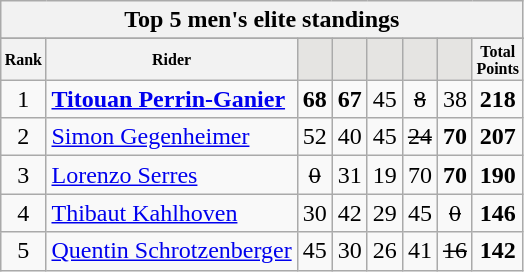<table class="wikitable sortable">
<tr>
<th colspan=8 align="center"><strong>Top 5 men's elite standings</strong></th>
</tr>
<tr>
</tr>
<tr style="font-size:8pt;font-weight:bold">
<th align="center">Rank</th>
<th align="center">Rider</th>
<th class=unsortable style="background:#E5E4E2;"><small></small></th>
<th class=unsortable style="background:#E5E4E2;"><small></small></th>
<th class=unsortable style="background:#E5E4E2;"><small></small></th>
<th class=unsortable style="background:#E5E4E2;"><small></small></th>
<th class=unsortable style="background:#E5E4E2;"><small></small></th>
<th align="center">Total<br>Points</th>
</tr>
<tr>
<td align=center>1</td>
<td> <strong><a href='#'>Titouan Perrin-Ganier</a></strong></td>
<td align=center><strong>68</strong></td>
<td align=center><strong>67</strong></td>
<td align=center>45</td>
<td align=center><s>8</s></td>
<td align=center>38</td>
<td align=center><strong>218</strong></td>
</tr>
<tr>
<td align=center>2</td>
<td> <a href='#'>Simon Gegenheimer</a></td>
<td align=center>52</td>
<td align=center>40</td>
<td align=center>45</td>
<td align=center><s>24</s></td>
<td align=center><strong>70</strong></td>
<td align=center><strong>207</strong></td>
</tr>
<tr>
<td align=center>3</td>
<td> <a href='#'>Lorenzo Serres</a></td>
<td align=center><s>0</s></td>
<td align=center>31</td>
<td align=center>19</td>
<td align=center>70</td>
<td align=center><strong>70</strong></td>
<td align=center><strong>190</strong></td>
</tr>
<tr>
<td align=center>4</td>
<td> <a href='#'>Thibaut Kahlhoven</a></td>
<td align=center>30</td>
<td align=center>42</td>
<td align=center>29</td>
<td align=center>45</td>
<td align=center><s>0</s></td>
<td align=center><strong>146</strong></td>
</tr>
<tr>
<td align=center>5</td>
<td> <a href='#'>Quentin Schrotzenberger</a></td>
<td align=center>45</td>
<td align=center>30</td>
<td align=center>26</td>
<td align=center>41</td>
<td align=center><s>16</s></td>
<td align=center><strong>142</strong><br></td>
</tr>
</table>
